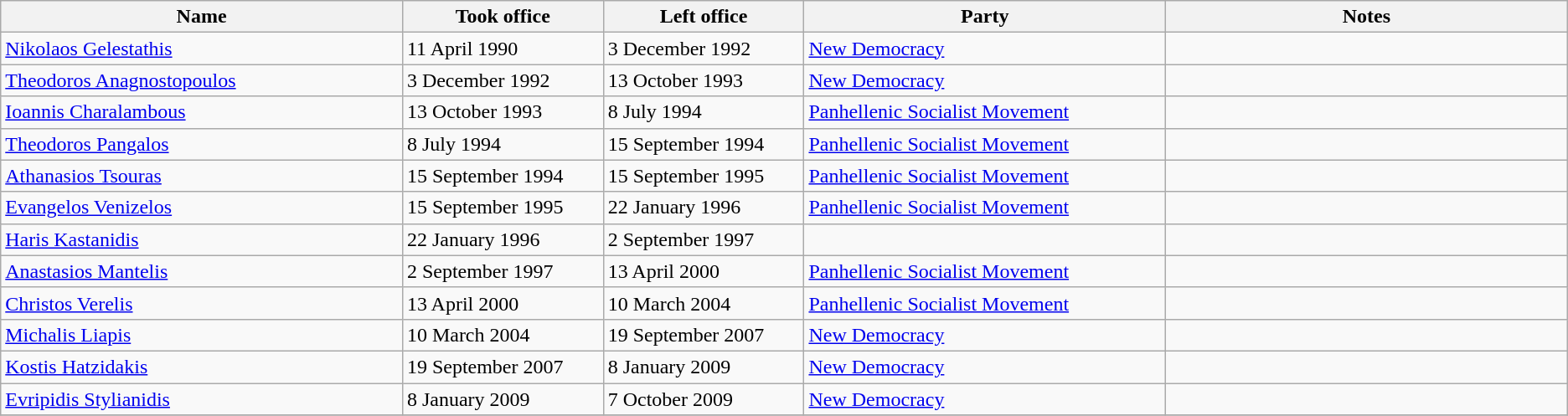<table class="wikitable">
<tr>
<th width="20%">Name</th>
<th width="10%">Took office</th>
<th width="10%">Left office</th>
<th width="18%">Party</th>
<th width="20%">Notes</th>
</tr>
<tr>
<td><a href='#'>Nikolaos Gelestathis</a></td>
<td>11 April 1990</td>
<td>3 December 1992</td>
<td><a href='#'>New Democracy</a></td>
<td></td>
</tr>
<tr>
<td><a href='#'>Theodoros Anagnostopoulos</a></td>
<td>3 December 1992</td>
<td>13 October 1993</td>
<td><a href='#'>New Democracy</a></td>
<td></td>
</tr>
<tr>
<td><a href='#'>Ioannis Charalambous</a></td>
<td>13 October 1993</td>
<td>8 July 1994</td>
<td><a href='#'>Panhellenic Socialist Movement</a></td>
<td></td>
</tr>
<tr>
<td><a href='#'>Theodoros Pangalos</a></td>
<td>8 July 1994</td>
<td>15 September 1994</td>
<td><a href='#'>Panhellenic Socialist Movement</a></td>
<td></td>
</tr>
<tr>
<td><a href='#'>Athanasios Tsouras</a></td>
<td>15 September 1994</td>
<td>15 September 1995</td>
<td><a href='#'>Panhellenic Socialist Movement</a></td>
<td></td>
</tr>
<tr>
<td><a href='#'>Evangelos Venizelos</a></td>
<td>15 September 1995</td>
<td>22 January 1996</td>
<td><a href='#'>Panhellenic Socialist Movement</a></td>
<td></td>
</tr>
<tr>
<td><a href='#'>Haris Kastanidis</a></td>
<td>22 January 1996</td>
<td>2 September 1997</td>
<td></td>
</tr>
<tr>
<td><a href='#'>Anastasios Mantelis</a></td>
<td>2 September 1997</td>
<td>13 April 2000</td>
<td><a href='#'>Panhellenic Socialist Movement</a></td>
<td></td>
</tr>
<tr>
<td><a href='#'>Christos Verelis</a></td>
<td>13 April 2000</td>
<td>10 March 2004</td>
<td><a href='#'>Panhellenic Socialist Movement</a></td>
<td></td>
</tr>
<tr>
<td><a href='#'>Michalis Liapis</a></td>
<td>10 March 2004</td>
<td>19 September 2007</td>
<td><a href='#'>New Democracy</a></td>
<td></td>
</tr>
<tr>
<td><a href='#'>Kostis Hatzidakis</a></td>
<td>19 September 2007</td>
<td>8 January 2009</td>
<td><a href='#'>New Democracy</a></td>
<td></td>
</tr>
<tr>
<td><a href='#'>Evripidis Stylianidis</a></td>
<td>8 January 2009</td>
<td>7 October 2009</td>
<td><a href='#'>New Democracy</a></td>
<td></td>
</tr>
<tr>
</tr>
</table>
